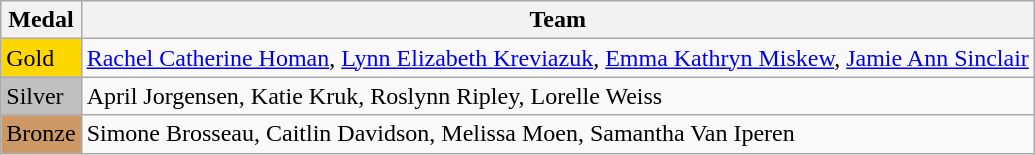<table class="wikitable">
<tr>
<th>Medal</th>
<th>Team</th>
</tr>
<tr>
<td bgcolor="gold">Gold</td>
<td> <a href='#'>Rachel Catherine Homan</a>, <a href='#'>Lynn Elizabeth Kreviazuk</a>, <a href='#'>Emma Kathryn Miskew</a>, <a href='#'>Jamie Ann Sinclair</a></td>
</tr>
<tr>
<td bgcolor="silver">Silver</td>
<td> April Jorgensen, Katie Kruk, Roslynn Ripley, Lorelle Weiss</td>
</tr>
<tr>
<td bgcolor="CC9966">Bronze</td>
<td> Simone Brosseau, Caitlin Davidson, Melissa Moen, Samantha Van Iperen</td>
</tr>
</table>
